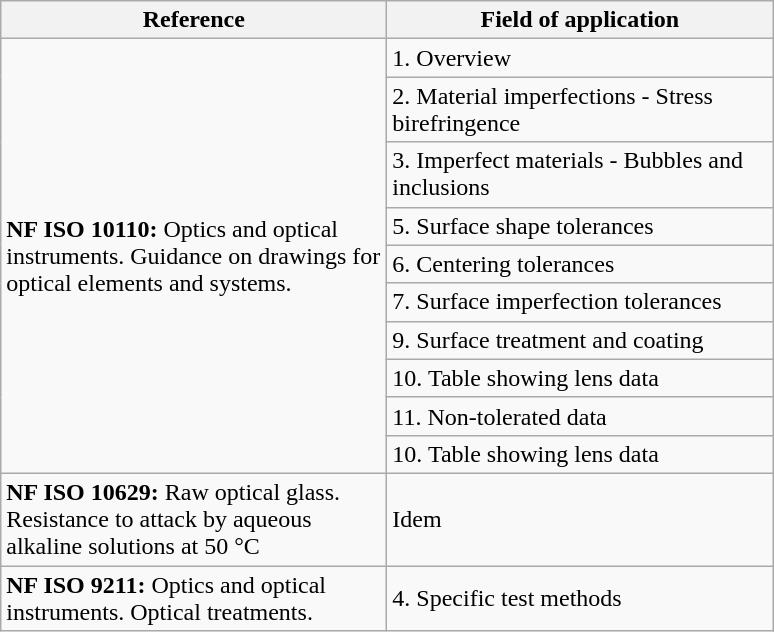<table class="wikitable mw-collapsible mw-collapsed droite alternance">
<tr>
<th align="center" scope="col">Reference</th>
<th align="center" scope="col">Field of application</th>
</tr>
<tr>
<td rowspan="10" width="250px"><strong>NF ISO 10110:</strong> Optics and optical instruments. Guidance on drawings for optical elements and systems.</td>
<td width="250px">1. Overview</td>
</tr>
<tr>
<td width="250px">2. Material imperfections - Stress birefringence</td>
</tr>
<tr>
<td width="250px">3. Imperfect materials - Bubbles and inclusions</td>
</tr>
<tr>
<td width="250px">5. Surface shape tolerances</td>
</tr>
<tr>
<td width="250px">6. Centering tolerances</td>
</tr>
<tr>
<td width="250px">7. Surface imperfection tolerances</td>
</tr>
<tr>
<td width="250px">9. Surface treatment and coating</td>
</tr>
<tr>
<td width="250px">10. Table showing lens data</td>
</tr>
<tr>
<td width="250px">11. Non-tolerated data</td>
</tr>
<tr>
<td width="250px">10. Table showing lens data</td>
</tr>
<tr>
<td><strong>NF ISO 10629:</strong> Raw optical glass. Resistance to attack by aqueous alkaline solutions at 50 °C</td>
<td width="250px">Idem</td>
</tr>
<tr>
<td><strong>NF ISO 9211:</strong> Optics and optical instruments. Optical treatments.</td>
<td width="250px">4. Specific test methods</td>
</tr>
</table>
